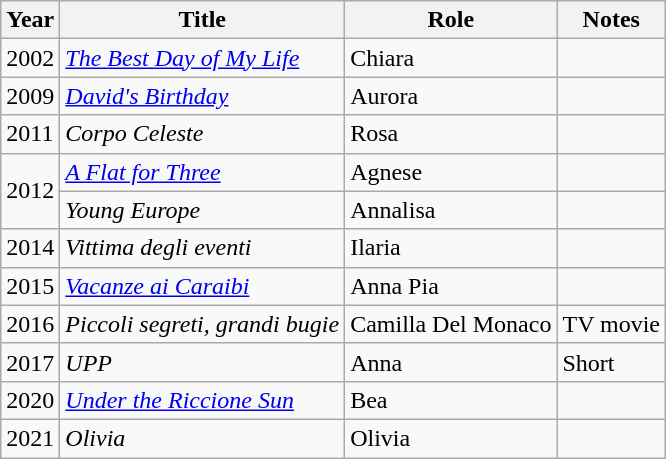<table class="wikitable">
<tr>
<th>Year</th>
<th>Title</th>
<th>Role</th>
<th>Notes</th>
</tr>
<tr>
<td>2002</td>
<td><em><a href='#'>The Best Day of My Life</a></em></td>
<td>Chiara</td>
<td></td>
</tr>
<tr>
<td>2009</td>
<td><em><a href='#'>David's Birthday</a></em></td>
<td>Aurora</td>
<td></td>
</tr>
<tr>
<td>2011</td>
<td><em>Corpo Celeste</em></td>
<td>Rosa</td>
<td></td>
</tr>
<tr>
<td rowspan="2">2012</td>
<td><em><a href='#'>A Flat for Three</a></em></td>
<td>Agnese</td>
<td></td>
</tr>
<tr>
<td><em>Young Europe</em></td>
<td>Annalisa</td>
<td></td>
</tr>
<tr>
<td>2014</td>
<td><em>Vittima degli eventi</em></td>
<td>Ilaria</td>
<td></td>
</tr>
<tr>
<td>2015</td>
<td><em><a href='#'>Vacanze ai Caraibi</a></em></td>
<td>Anna Pia</td>
<td></td>
</tr>
<tr>
<td>2016</td>
<td><em>Piccoli segreti, grandi bugie</em></td>
<td>Camilla Del Monaco</td>
<td>TV movie</td>
</tr>
<tr>
<td>2017</td>
<td><em>UPP</em></td>
<td>Anna</td>
<td>Short</td>
</tr>
<tr>
<td>2020</td>
<td><em><a href='#'>Under the Riccione Sun</a></em></td>
<td>Bea</td>
<td></td>
</tr>
<tr>
<td>2021</td>
<td><em>Olivia</em></td>
<td>Olivia</td>
<td></td>
</tr>
</table>
